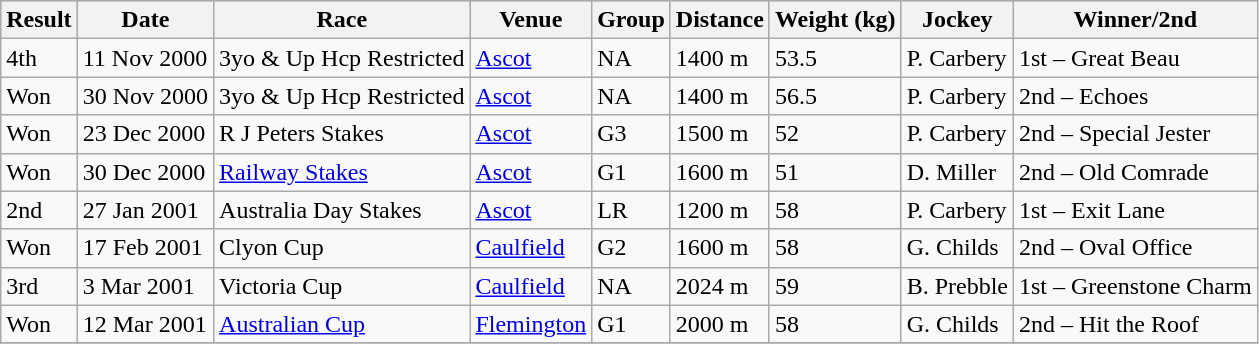<table class="wikitable">
<tr style="background:silver; color:black">
<th>Result</th>
<th>Date</th>
<th>Race</th>
<th>Venue</th>
<th>Group</th>
<th>Distance</th>
<th>Weight (kg)</th>
<th>Jockey</th>
<th>Winner/2nd</th>
</tr>
<tr>
<td>4th</td>
<td>11 Nov 2000</td>
<td>3yo & Up Hcp Restricted</td>
<td><a href='#'>Ascot</a></td>
<td>NA</td>
<td>1400 m</td>
<td>53.5</td>
<td>P. Carbery</td>
<td>1st – Great Beau</td>
</tr>
<tr>
<td>Won</td>
<td>30 Nov 2000</td>
<td>3yo & Up Hcp Restricted</td>
<td><a href='#'>Ascot</a></td>
<td>NA</td>
<td>1400 m</td>
<td>56.5</td>
<td>P. Carbery</td>
<td>2nd – Echoes</td>
</tr>
<tr>
<td>Won</td>
<td>23 Dec 2000</td>
<td>R J Peters Stakes</td>
<td><a href='#'>Ascot</a></td>
<td>G3</td>
<td>1500 m</td>
<td>52</td>
<td>P. Carbery</td>
<td>2nd – Special Jester</td>
</tr>
<tr>
<td>Won</td>
<td>30 Dec 2000</td>
<td><a href='#'>Railway Stakes</a></td>
<td><a href='#'>Ascot</a></td>
<td>G1</td>
<td>1600 m</td>
<td>51</td>
<td>D. Miller</td>
<td>2nd – Old Comrade</td>
</tr>
<tr>
<td>2nd</td>
<td>27 Jan 2001</td>
<td>Australia Day Stakes</td>
<td><a href='#'>Ascot</a></td>
<td>LR</td>
<td>1200 m</td>
<td>58</td>
<td>P. Carbery</td>
<td>1st – Exit Lane</td>
</tr>
<tr>
<td>Won</td>
<td>17 Feb 2001</td>
<td>Clyon Cup</td>
<td><a href='#'>Caulfield</a></td>
<td>G2</td>
<td>1600 m</td>
<td>58</td>
<td>G. Childs</td>
<td>2nd – Oval Office</td>
</tr>
<tr>
<td>3rd</td>
<td>3 Mar 2001</td>
<td>Victoria Cup</td>
<td><a href='#'>Caulfield</a></td>
<td>NA</td>
<td>2024 m</td>
<td>59</td>
<td>B. Prebble</td>
<td>1st – Greenstone Charm</td>
</tr>
<tr>
<td>Won</td>
<td>12 Mar 2001</td>
<td><a href='#'>Australian Cup</a></td>
<td><a href='#'>Flemington</a></td>
<td>G1</td>
<td>2000 m</td>
<td>58</td>
<td>G. Childs</td>
<td>2nd – Hit the Roof</td>
</tr>
<tr>
</tr>
</table>
